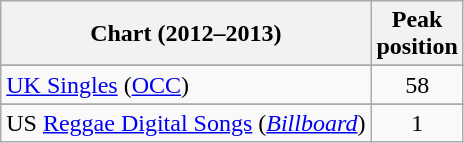<table class="wikitable sortable plainrowheaders">
<tr>
<th scope="col">Chart (2012–2013)</th>
<th scope="col">Peak<br>position</th>
</tr>
<tr>
</tr>
<tr>
</tr>
<tr>
</tr>
<tr>
</tr>
<tr>
</tr>
<tr>
</tr>
<tr>
</tr>
<tr>
</tr>
<tr>
</tr>
<tr>
<td><a href='#'>UK Singles</a> (<a href='#'>OCC</a>)</td>
<td align="center">58</td>
</tr>
<tr>
</tr>
<tr>
<td>US <a href='#'>Reggae Digital Songs</a> (<a href='#'><em>Billboard</em></a>)</td>
<td align="center">1</td>
</tr>
</table>
